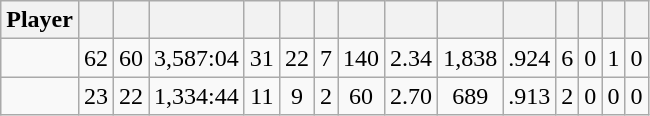<table class="wikitable sortable" style="text-align:center;">
<tr>
<th>Player</th>
<th></th>
<th></th>
<th></th>
<th></th>
<th></th>
<th></th>
<th></th>
<th></th>
<th></th>
<th></th>
<th></th>
<th></th>
<th></th>
<th></th>
</tr>
<tr>
<td style="text-align:left;"></td>
<td>62</td>
<td>60</td>
<td>3,587:04</td>
<td>31</td>
<td>22</td>
<td>7</td>
<td>140</td>
<td>2.34</td>
<td>1,838</td>
<td>.924</td>
<td>6</td>
<td>0</td>
<td>1</td>
<td>0</td>
</tr>
<tr>
<td style="text-align:left;"></td>
<td>23</td>
<td>22</td>
<td>1,334:44</td>
<td>11</td>
<td>9</td>
<td>2</td>
<td>60</td>
<td>2.70</td>
<td>689</td>
<td>.913</td>
<td>2</td>
<td>0</td>
<td>0</td>
<td>0</td>
</tr>
</table>
